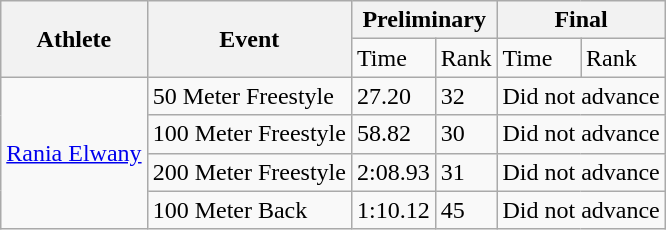<table class="wikitable">
<tr>
<th rowspan="2">Athlete</th>
<th rowspan="2">Event</th>
<th colspan="2">Preliminary</th>
<th colspan="2">Final</th>
</tr>
<tr>
<td>Time</td>
<td>Rank</td>
<td>Time</td>
<td>Rank</td>
</tr>
<tr>
<td rowspan="4"><a href='#'>Rania Elwany</a></td>
<td>50 Meter Freestyle</td>
<td>27.20</td>
<td>32</td>
<td colspan="2">Did not advance</td>
</tr>
<tr>
<td>100 Meter Freestyle</td>
<td>58.82</td>
<td>30</td>
<td colspan="2">Did not advance</td>
</tr>
<tr>
<td>200 Meter Freestyle</td>
<td>2:08.93</td>
<td>31</td>
<td colspan="2">Did not advance</td>
</tr>
<tr>
<td>100 Meter Back</td>
<td>1:10.12</td>
<td>45</td>
<td colspan="2">Did not advance</td>
</tr>
</table>
